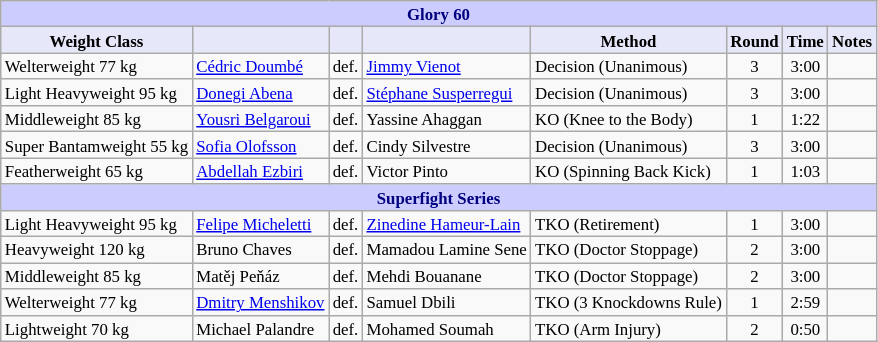<table class="wikitable" style="font-size: 70%;">
<tr>
<th colspan="8" style="background-color: #ccf; color: #000080; text-align: center;"><strong> Glory 60</strong></th>
</tr>
<tr>
<th colspan="1" style="background-color: #E6E8FA; color: #000000; text-align: center;">Weight Class</th>
<th colspan="1" style="background-color: #E6E8FA; color: #000000; text-align: center;"></th>
<th colspan="1" style="background-color: #E6E8FA; color: #000000; text-align: center;"></th>
<th colspan="1" style="background-color: #E6E8FA; color: #000000; text-align: center;"></th>
<th colspan="1" style="background-color: #E6E8FA; color: #000000; text-align: center;">Method</th>
<th colspan="1" style="background-color: #E6E8FA; color: #000000; text-align: center;">Round</th>
<th colspan="1" style="background-color: #E6E8FA; color: #000000; text-align: center;">Time</th>
<th colspan="1" style="background-color: #E6E8FA; color: #000000; text-align: center;">Notes</th>
</tr>
<tr>
<td>Welterweight 77 kg</td>
<td> <a href='#'>Cédric Doumbé</a></td>
<td align=center>def.</td>
<td> <a href='#'>Jimmy Vienot</a></td>
<td>Decision (Unanimous)</td>
<td align=center>3</td>
<td align=center>3:00</td>
<td></td>
</tr>
<tr>
<td>Light Heavyweight 95 kg</td>
<td> <a href='#'>Donegi Abena</a></td>
<td align=center>def.</td>
<td> <a href='#'>Stéphane Susperregui</a></td>
<td>Decision (Unanimous)</td>
<td align=center>3</td>
<td align=center>3:00</td>
<td></td>
</tr>
<tr>
<td>Middleweight 85 kg</td>
<td> <a href='#'>Yousri Belgaroui</a></td>
<td align=center>def.</td>
<td> Yassine Ahaggan</td>
<td>KO (Knee to the Body)</td>
<td align=center>1</td>
<td align=center>1:22</td>
<td></td>
</tr>
<tr>
<td>Super Bantamweight 55 kg</td>
<td> <a href='#'>Sofia Olofsson</a></td>
<td align=center>def.</td>
<td> Cindy Silvestre</td>
<td>Decision (Unanimous)</td>
<td align=center>3</td>
<td align=center>3:00</td>
<td></td>
</tr>
<tr>
<td>Featherweight 65 kg</td>
<td> <a href='#'>Abdellah Ezbiri</a></td>
<td align=center>def.</td>
<td> Victor Pinto</td>
<td>KO (Spinning Back Kick)</td>
<td align=center>1</td>
<td align=center>1:03</td>
<td></td>
</tr>
<tr>
<th colspan="8" style="background-color: #ccf; color: #000080; text-align: center;"><strong>Superfight Series</strong></th>
</tr>
<tr>
<td>Light Heavyweight 95 kg</td>
<td> <a href='#'>Felipe Micheletti</a></td>
<td align=center>def.</td>
<td> <a href='#'>Zinedine Hameur-Lain</a></td>
<td>TKO (Retirement)</td>
<td align=center>1</td>
<td align=center>3:00</td>
<td></td>
</tr>
<tr>
<td>Heavyweight 120 kg</td>
<td> Bruno Chaves</td>
<td align=center>def.</td>
<td> Mamadou Lamine Sene</td>
<td>TKO (Doctor Stoppage)</td>
<td align=center>2</td>
<td align=center>3:00</td>
<td></td>
</tr>
<tr>
<td>Middleweight 85 kg</td>
<td> Matěj Peňáz</td>
<td align=center>def.</td>
<td> Mehdi Bouanane</td>
<td>TKO (Doctor Stoppage)</td>
<td align=center>2</td>
<td align=center>3:00</td>
<td></td>
</tr>
<tr>
<td>Welterweight 77 kg</td>
<td> <a href='#'>Dmitry Menshikov</a></td>
<td align=center>def.</td>
<td> Samuel Dbili</td>
<td>TKO (3 Knockdowns Rule)</td>
<td align=center>1</td>
<td align=center>2:59</td>
<td></td>
</tr>
<tr>
<td>Lightweight 70 kg</td>
<td> Michael Palandre</td>
<td align=center>def.</td>
<td> Mohamed Soumah</td>
<td>TKO (Arm Injury)</td>
<td align=center>2</td>
<td align=center>0:50</td>
<td></td>
</tr>
</table>
